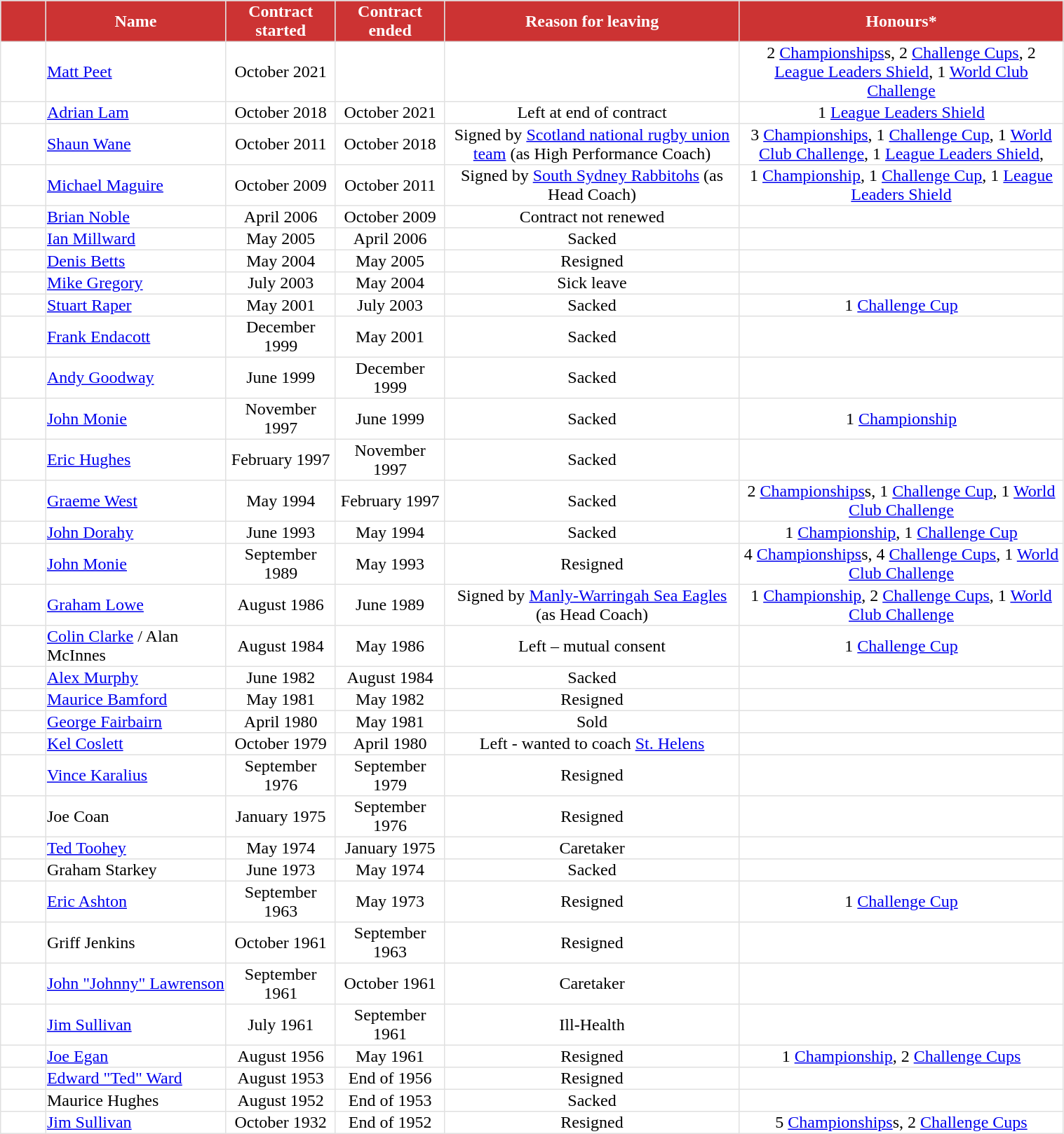<table border="1"  style="width:80%; border-collapse:collapse; border-color:#e0e0e0;">
<tr style="background:#c33; color:white">
<th width=1%></th>
<th width=3%>Name</th>
<th width=1%>Contract started</th>
<th width=1%>Contract ended</th>
<th width=6%>Reason for leaving</th>
<th width=6%>Honours*</th>
</tr>
<tr style="background:#fff;">
<td align=center></td>
<td><a href='#'>Matt Peet</a></td>
<td align=center>October 2021</td>
<td align=center></td>
<td align=center></td>
<td align=center>2 <a href='#'>Championships</a>s, 2 <a href='#'>Challenge Cups</a>, 2 <a href='#'>League Leaders Shield</a>, 1 <a href='#'>World Club Challenge</a></td>
</tr>
<tr style="background:#fff;">
<td align=center></td>
<td><a href='#'>Adrian Lam</a></td>
<td align=center>October 2018</td>
<td align=center>October 2021</td>
<td align=center>Left at end of contract</td>
<td align=center>1 <a href='#'>League Leaders Shield</a></td>
</tr>
<tr style="background:#fff;">
<td align=center></td>
<td><a href='#'>Shaun Wane</a></td>
<td align=center>October 2011</td>
<td align=center>October 2018</td>
<td align=center>Signed by <a href='#'>Scotland national rugby union team</a> (as High Performance Coach)</td>
<td align=center>3 <a href='#'>Championships</a>, 1 <a href='#'>Challenge Cup</a>, 1 <a href='#'>World Club Challenge</a>, 1 <a href='#'>League Leaders Shield</a>,</td>
</tr>
<tr style="background:#fff;">
<td align=center></td>
<td><a href='#'>Michael Maguire</a></td>
<td align=center>October 2009</td>
<td align=center>October 2011</td>
<td align=center>Signed by <a href='#'>South Sydney Rabbitohs</a> (as Head Coach)</td>
<td align=center>1 <a href='#'>Championship</a>, 1 <a href='#'>Challenge Cup</a>, 1 <a href='#'>League Leaders Shield</a></td>
</tr>
<tr style="background:#fff;">
<td align=center></td>
<td><a href='#'>Brian Noble</a></td>
<td align=center>April 2006</td>
<td align=center>October 2009</td>
<td align=center>Contract not renewed</td>
<td align=center></td>
</tr>
<tr style="background:#fff;">
<td align=center></td>
<td><a href='#'>Ian Millward</a></td>
<td align=center>May 2005</td>
<td align=center>April 2006</td>
<td align=center>Sacked</td>
<td align=center></td>
</tr>
<tr style="background:#fff;">
<td align=center></td>
<td><a href='#'>Denis Betts</a></td>
<td align=center>May 2004</td>
<td align=center>May 2005</td>
<td align=center>Resigned</td>
<td align=center></td>
</tr>
<tr style="background:#fff;">
<td align=center></td>
<td><a href='#'>Mike Gregory</a></td>
<td align=center>July 2003</td>
<td align=center>May 2004</td>
<td align=center>Sick leave</td>
<td align=center></td>
</tr>
<tr style="background:#fff;">
<td align=center></td>
<td><a href='#'>Stuart Raper</a></td>
<td align=center>May 2001</td>
<td align=center>July 2003</td>
<td align=center>Sacked</td>
<td align=center>1 <a href='#'>Challenge Cup</a></td>
</tr>
<tr style="background:#fff;">
<td align=center></td>
<td><a href='#'>Frank Endacott</a></td>
<td align=center>December 1999</td>
<td align=center>May 2001</td>
<td align=center>Sacked</td>
<td align=center></td>
</tr>
<tr style="background:#fff;">
<td align=center></td>
<td><a href='#'>Andy Goodway</a></td>
<td align=center>June 1999</td>
<td align=center>December 1999</td>
<td align=center>Sacked</td>
<td align=center></td>
</tr>
<tr style="background:#fff;">
<td align=center></td>
<td><a href='#'>John Monie</a></td>
<td align=center>November 1997</td>
<td align=center>June 1999</td>
<td align=center>Sacked</td>
<td align=center>1 <a href='#'>Championship</a></td>
</tr>
<tr style="background:#fff;">
<td align=center></td>
<td><a href='#'>Eric Hughes</a></td>
<td align=center>February 1997</td>
<td align=center>November 1997</td>
<td align=center>Sacked</td>
<td align=center></td>
</tr>
<tr style="background:#fff;">
<td align=center></td>
<td><a href='#'>Graeme West</a></td>
<td align=center>May 1994</td>
<td align=center>February 1997</td>
<td align=center>Sacked</td>
<td align=center>2 <a href='#'>Championships</a>s, 1 <a href='#'>Challenge Cup</a>, 1 <a href='#'>World Club Challenge</a></td>
</tr>
<tr style="background:#fff;">
<td align=center></td>
<td><a href='#'>John Dorahy</a></td>
<td align=center>June 1993</td>
<td align=center>May 1994</td>
<td align=center>Sacked</td>
<td align=center>1 <a href='#'>Championship</a>, 1 <a href='#'>Challenge Cup</a></td>
</tr>
<tr style="background:#fff;">
<td align=center></td>
<td><a href='#'>John Monie</a></td>
<td align=center>September 1989</td>
<td align=center>May 1993</td>
<td align=center>Resigned</td>
<td align=center>4 <a href='#'>Championships</a>s, 4 <a href='#'>Challenge Cups</a>, 1 <a href='#'>World Club Challenge</a></td>
</tr>
<tr style="background:#fff;">
<td align=center></td>
<td><a href='#'>Graham Lowe</a></td>
<td align=center>August 1986</td>
<td align=center>June 1989</td>
<td align=center>Signed by <a href='#'>Manly-Warringah Sea Eagles</a> (as Head Coach)</td>
<td align=center>1 <a href='#'>Championship</a>, 2 <a href='#'>Challenge Cups</a>, 1 <a href='#'>World Club Challenge</a></td>
</tr>
<tr style="background:#fff;">
<td align=center></td>
<td><a href='#'>Colin Clarke</a> / Alan McInnes</td>
<td align=center>August 1984</td>
<td align=center>May 1986</td>
<td align=center>Left – mutual consent</td>
<td align=center>1 <a href='#'>Challenge Cup</a></td>
</tr>
<tr style="background:#fff;">
<td align=center></td>
<td><a href='#'>Alex Murphy</a></td>
<td align=center>June 1982</td>
<td align=center>August 1984</td>
<td align=center>Sacked</td>
<td align=center></td>
</tr>
<tr style="background:#fff;">
<td align=center></td>
<td><a href='#'>Maurice Bamford</a></td>
<td align=center>May 1981</td>
<td align=center>May 1982</td>
<td align=center>Resigned</td>
<td align=center></td>
</tr>
<tr style="background:#fff;">
<td align=center></td>
<td><a href='#'>George Fairbairn</a></td>
<td align=center>April 1980</td>
<td align=center>May 1981</td>
<td align=center>Sold</td>
<td align=center></td>
</tr>
<tr style="background:#fff;">
<td align=center></td>
<td><a href='#'>Kel Coslett</a></td>
<td align=center>October 1979</td>
<td align=center>April 1980</td>
<td align=center>Left - wanted to coach <a href='#'>St. Helens</a></td>
<td align=center></td>
</tr>
<tr style="background:#fff;">
<td align=center></td>
<td><a href='#'>Vince Karalius</a></td>
<td align=center>September 1976</td>
<td align=center>September 1979</td>
<td align=center>Resigned</td>
<td align=center></td>
</tr>
<tr style="background:#fff;">
<td align=center></td>
<td>Joe Coan</td>
<td align=center>January 1975</td>
<td align=center>September 1976</td>
<td align=center>Resigned</td>
<td align=center></td>
</tr>
<tr style="background:#fff;">
<td align=center></td>
<td><a href='#'>Ted Toohey</a></td>
<td align=center>May 1974</td>
<td align=center>January 1975</td>
<td align=center>Caretaker</td>
<td align=center></td>
</tr>
<tr style="background:#fff;">
<td align=center></td>
<td>Graham Starkey</td>
<td align=center>June 1973</td>
<td align=center>May 1974</td>
<td align=center>Sacked</td>
<td align=center></td>
</tr>
<tr style="background:#fff;">
<td align=center></td>
<td><a href='#'>Eric Ashton</a></td>
<td align=center>September 1963</td>
<td align=center>May 1973</td>
<td align=center>Resigned</td>
<td align=center>1 <a href='#'>Challenge Cup</a></td>
</tr>
<tr style="background:#fff;">
<td align=center></td>
<td>Griff Jenkins</td>
<td align=center>October 1961</td>
<td align=center>September 1963</td>
<td align=center>Resigned</td>
<td align=center></td>
</tr>
<tr style="background:#fff;">
<td align=center></td>
<td><a href='#'>John "Johnny" Lawrenson</a></td>
<td align=center>September 1961</td>
<td align=center>October 1961</td>
<td align=center>Caretaker</td>
<td align=center></td>
</tr>
<tr style="background:#fff;">
<td align=center></td>
<td><a href='#'>Jim Sullivan</a></td>
<td align=center>July 1961</td>
<td align=center>September 1961</td>
<td align=center>Ill-Health</td>
<td align=center></td>
</tr>
<tr style="background:#fff;">
<td align=center></td>
<td><a href='#'>Joe Egan</a></td>
<td align=center>August 1956</td>
<td align=center>May 1961</td>
<td align=center>Resigned</td>
<td align=center>1 <a href='#'>Championship</a>, 2 <a href='#'>Challenge Cups</a></td>
</tr>
<tr style="background:#fff;">
<td align=center></td>
<td><a href='#'>Edward "Ted" Ward</a></td>
<td align=center>August 1953</td>
<td align=center>End of 1956</td>
<td align=center>Resigned</td>
<td align=center></td>
</tr>
<tr style="background:#fff;">
<td align=center></td>
<td>Maurice Hughes</td>
<td align=center>August 1952</td>
<td align=center>End of 1953</td>
<td align=center>Sacked</td>
<td align=center></td>
</tr>
<tr style="background:#fff;">
<td align=center></td>
<td><a href='#'>Jim Sullivan</a></td>
<td align=center>October 1932</td>
<td align=center>End of 1952</td>
<td align=center>Resigned</td>
<td align=center>5 <a href='#'>Championships</a>s, 2 <a href='#'>Challenge Cups</a></td>
</tr>
</table>
